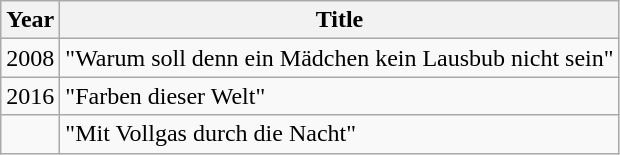<table class="wikitable">
<tr>
<th>Year</th>
<th>Title</th>
</tr>
<tr>
<td>2008</td>
<td>"Warum soll denn ein Mädchen kein Lausbub nicht sein"</td>
</tr>
<tr>
<td>2016</td>
<td>"Farben dieser Welt"</td>
</tr>
<tr>
<td></td>
<td>"Mit Vollgas durch die Nacht"</td>
</tr>
</table>
